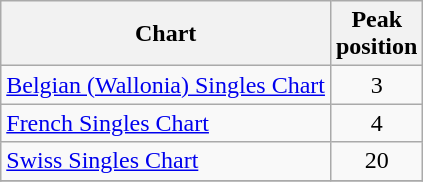<table class="wikitable sortable">
<tr>
<th align="left">Chart</th>
<th align="center">Peak<br>position</th>
</tr>
<tr>
<td align="left"><a href='#'>Belgian (Wallonia) Singles Chart</a></td>
<td align="center">3</td>
</tr>
<tr>
<td align="left"><a href='#'>French Singles Chart</a></td>
<td align="center">4</td>
</tr>
<tr>
<td align="left"><a href='#'>Swiss Singles Chart</a></td>
<td align="center">20</td>
</tr>
<tr>
</tr>
</table>
